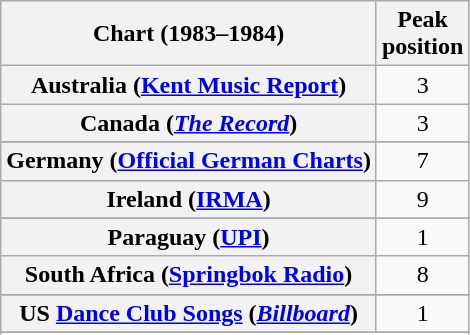<table class="wikitable plainrowheaders sortable">
<tr>
<th scope="col">Chart (1983–1984)</th>
<th scope="col">Peak<br>position</th>
</tr>
<tr>
<th scope="row">Australia (<a href='#'>Kent Music Report</a>)</th>
<td align="center">3</td>
</tr>
<tr>
<th scope="row">Canada (<em><a href='#'>The Record</a></em>)</th>
<td align="center">3</td>
</tr>
<tr>
</tr>
<tr>
<th scope="row">Germany (<a href='#'>Official German Charts</a>)</th>
<td align="center">7</td>
</tr>
<tr>
<th scope="row">Ireland (<a href='#'>IRMA</a>)</th>
<td align="center">9</td>
</tr>
<tr>
</tr>
<tr>
<th scope="row">Paraguay (<a href='#'>UPI</a>)</th>
<td align="center">1</td>
</tr>
<tr>
<th scope="row">South Africa (<a href='#'>Springbok Radio</a>)</th>
<td align="center">8</td>
</tr>
<tr>
</tr>
<tr>
</tr>
<tr>
</tr>
<tr>
</tr>
<tr>
<th scope="row">US <a href='#'>Dance Club Songs</a> (<em><a href='#'>Billboard</a></em>)</th>
<td align="center">1</td>
</tr>
<tr>
</tr>
<tr>
</tr>
</table>
